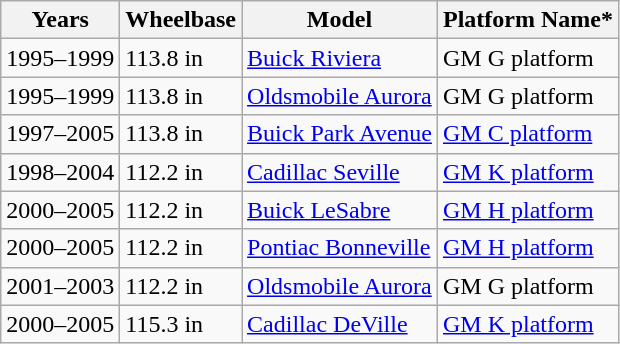<table class="wikitable sortable">
<tr>
<th>Years</th>
<th>Wheelbase</th>
<th>Model</th>
<th>Platform Name*</th>
</tr>
<tr>
<td>1995–1999</td>
<td>113.8 in</td>
<td><a href='#'>Buick Riviera</a></td>
<td>GM G platform</td>
</tr>
<tr>
<td>1995–1999</td>
<td>113.8 in</td>
<td><a href='#'>Oldsmobile Aurora</a></td>
<td>GM G platform</td>
</tr>
<tr>
<td>1997–2005</td>
<td>113.8 in</td>
<td><a href='#'>Buick Park Avenue</a></td>
<td><a href='#'>GM C platform</a></td>
</tr>
<tr>
<td>1998–2004</td>
<td>112.2 in</td>
<td><a href='#'>Cadillac Seville</a></td>
<td><a href='#'>GM K platform</a></td>
</tr>
<tr>
<td>2000–2005</td>
<td>112.2 in</td>
<td><a href='#'>Buick LeSabre</a></td>
<td><a href='#'>GM H platform</a></td>
</tr>
<tr>
<td>2000–2005</td>
<td>112.2 in</td>
<td><a href='#'>Pontiac Bonneville</a></td>
<td><a href='#'>GM H platform</a></td>
</tr>
<tr>
<td>2001–2003</td>
<td>112.2 in</td>
<td><a href='#'>Oldsmobile Aurora</a></td>
<td>GM G platform</td>
</tr>
<tr>
<td>2000–2005</td>
<td>115.3 in</td>
<td><a href='#'>Cadillac DeVille</a></td>
<td><a href='#'>GM K platform</a></td>
</tr>
</table>
